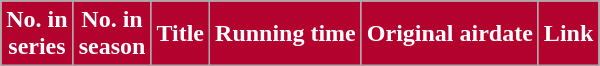<table class="wikitable plainrowheaders">
<tr style="color:white">
<th style="background:#B3022E;">No. in<br>series</th>
<th style="background:#B3022E;">No. in<br>season</th>
<th style="background:#B3022E;">Title</th>
<th style="background:#B3022E;">Running time</th>
<th style="background:#B3022E;">Original airdate</th>
<th style="background:#B3022E;">Link<br>

</th>
</tr>
</table>
